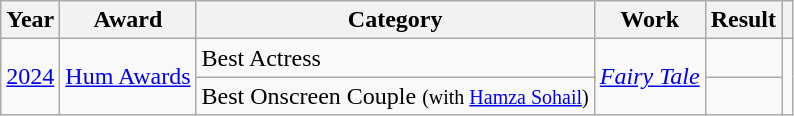<table class="wikitable plainrowheaders">
<tr style="text-align:center;">
<th scope="col">Year</th>
<th scope="col">Award</th>
<th scope="col">Category</th>
<th scope="col">Work</th>
<th scope="col">Result</th>
<th></th>
</tr>
<tr>
<td rowspan="2"><a href='#'>2024</a></td>
<td rowspan="2"><a href='#'>Hum Awards</a></td>
<td>Best Actress</td>
<td rowspan="2"><em><a href='#'>Fairy Tale</a></em></td>
<td></td>
<td rowspan="2"></td>
</tr>
<tr>
<td>Best Onscreen Couple <small>(with <a href='#'>Hamza Sohail</a>)</small></td>
<td></td>
</tr>
</table>
